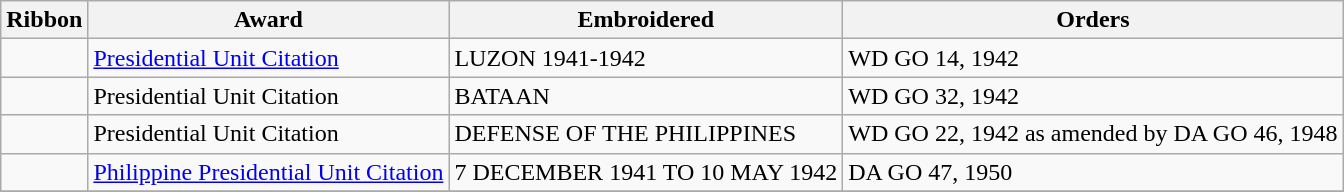<table class="wikitable">
<tr>
<th>Ribbon</th>
<th>Award</th>
<th>Embroidered</th>
<th>Orders</th>
</tr>
<tr>
<td></td>
<td><a href='#'>Presidential Unit Citation</a></td>
<td>LUZON 1941-1942</td>
<td>WD GO 14, 1942</td>
</tr>
<tr>
<td></td>
<td>Presidential Unit Citation</td>
<td>BATAAN</td>
<td>WD GO 32, 1942</td>
</tr>
<tr>
<td></td>
<td>Presidential Unit Citation</td>
<td>DEFENSE OF THE PHILIPPINES</td>
<td>WD GO 22, 1942 as amended by DA GO 46, 1948</td>
</tr>
<tr>
<td></td>
<td><a href='#'>Philippine Presidential Unit Citation</a></td>
<td>7 DECEMBER 1941 TO 10 MAY 1942</td>
<td>DA GO 47, 1950</td>
</tr>
<tr>
</tr>
</table>
